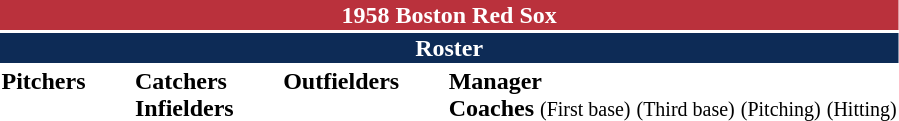<table class="toccolours" style="text-align: left;">
<tr>
<th colspan="10" style="background-color: #ba313c; color: white; text-align: center;">1958 Boston Red Sox</th>
</tr>
<tr>
<td colspan="10" style="background-color: #0d2b56; color: white; text-align: center;"><strong>Roster</strong></td>
</tr>
<tr>
<td valign="top"><strong>Pitchers</strong><br>
















</td>
<td width="25px"></td>
<td valign="top"><strong>Catchers</strong><br>


<strong>Infielders</strong>







</td>
<td width="25px"></td>
<td valign="top"><strong>Outfielders</strong><br>




</td>
<td width="25px"></td>
<td valign="top"><strong>Manager</strong><br>
<strong>Coaches</strong>
 <small>(First base)</small>
 <small>(Third base)</small>
 <small>(Pitching)</small>
 <small>(Hitting)</small></td>
</tr>
<tr>
</tr>
</table>
